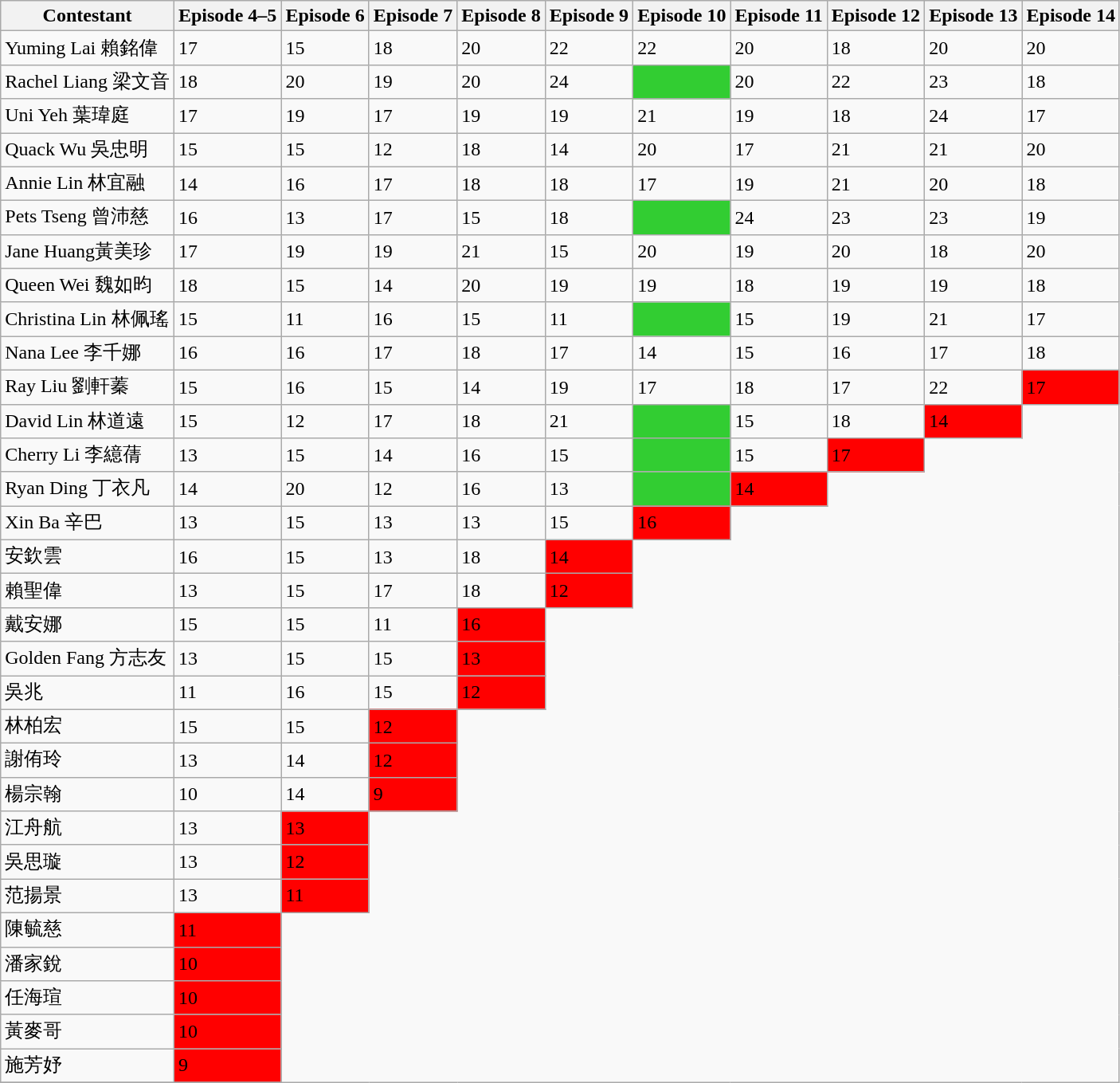<table class="wikitable">
<tr>
<th>Contestant</th>
<th>Episode 4–5</th>
<th>Episode 6</th>
<th>Episode 7</th>
<th>Episode 8</th>
<th>Episode 9</th>
<th>Episode 10</th>
<th>Episode 11</th>
<th>Episode 12</th>
<th>Episode 13</th>
<th>Episode 14</th>
</tr>
<tr>
<td>Yuming Lai 賴銘偉</td>
<td>17</td>
<td>15</td>
<td>18</td>
<td>20</td>
<td>22</td>
<td>22</td>
<td>20</td>
<td>18</td>
<td>20</td>
<td>20</td>
</tr>
<tr>
<td>Rachel Liang 梁文音</td>
<td>18</td>
<td>20</td>
<td>19</td>
<td>20</td>
<td>24</td>
<td style="background:limegreen"></td>
<td>20</td>
<td>22</td>
<td>23</td>
<td>18</td>
</tr>
<tr>
<td>Uni Yeh 葉瑋庭</td>
<td>17</td>
<td>19</td>
<td>17</td>
<td>19</td>
<td>19</td>
<td>21</td>
<td>19</td>
<td>18</td>
<td>24</td>
<td>17</td>
</tr>
<tr>
<td>Quack Wu 吳忠明</td>
<td>15</td>
<td>15</td>
<td>12</td>
<td>18</td>
<td>14</td>
<td>20</td>
<td>17</td>
<td>21</td>
<td>21</td>
<td>20</td>
</tr>
<tr>
<td>Annie Lin 林宜融</td>
<td>14</td>
<td>16</td>
<td>17</td>
<td>18</td>
<td>18</td>
<td>17</td>
<td>19</td>
<td>21</td>
<td>20</td>
<td>18</td>
</tr>
<tr>
<td>Pets Tseng 曾沛慈</td>
<td>16</td>
<td>13</td>
<td>17</td>
<td>15</td>
<td>18</td>
<td style="background:limegreen"></td>
<td>24</td>
<td>23</td>
<td>23</td>
<td>19</td>
</tr>
<tr>
<td>Jane Huang黃美珍</td>
<td>17</td>
<td>19</td>
<td>19</td>
<td>21</td>
<td>15</td>
<td>20</td>
<td>19</td>
<td>20</td>
<td>18</td>
<td>20</td>
</tr>
<tr>
<td>Queen Wei 魏如昀</td>
<td>18</td>
<td>15</td>
<td>14</td>
<td>20</td>
<td>19</td>
<td>19</td>
<td>18</td>
<td>19</td>
<td>19</td>
<td>18</td>
</tr>
<tr>
<td>Christina Lin 林佩瑤</td>
<td>15</td>
<td>11</td>
<td>16</td>
<td>15</td>
<td>11</td>
<td style="background:limegreen"></td>
<td>15</td>
<td>19</td>
<td>21</td>
<td>17</td>
</tr>
<tr>
<td>Nana Lee 李千娜</td>
<td>16</td>
<td>16</td>
<td>17</td>
<td>18</td>
<td>17</td>
<td>14</td>
<td>15</td>
<td>16</td>
<td>17</td>
<td>18</td>
</tr>
<tr>
<td>Ray Liu 劉軒蓁</td>
<td>15</td>
<td>16</td>
<td>15</td>
<td>14</td>
<td>19</td>
<td>17</td>
<td>18</td>
<td>17</td>
<td>22</td>
<td style="background:red">17</td>
</tr>
<tr>
<td>David Lin 林道遠</td>
<td>15</td>
<td>12</td>
<td>17</td>
<td>18</td>
<td>21</td>
<td style="background:limegreen"></td>
<td>15</td>
<td>18</td>
<td style="background:red">14</td>
</tr>
<tr>
<td>Cherry Li 李繶蒨</td>
<td>13</td>
<td>15</td>
<td>14</td>
<td>16</td>
<td>15</td>
<td style="background:limegreen"></td>
<td>15</td>
<td style="background:red">17</td>
</tr>
<tr>
<td>Ryan Ding 丁衣凡</td>
<td>14</td>
<td>20</td>
<td>12</td>
<td>16</td>
<td>13</td>
<td style="background:limegreen"></td>
<td style="background:red">14</td>
</tr>
<tr>
<td>Xin Ba 辛巴</td>
<td>13</td>
<td>15</td>
<td>13</td>
<td>13</td>
<td>15</td>
<td style="background:red">16</td>
</tr>
<tr>
<td>安欽雲</td>
<td>16</td>
<td>15</td>
<td>13</td>
<td>18</td>
<td style="background:red">14</td>
</tr>
<tr>
<td>賴聖偉</td>
<td>13</td>
<td>15</td>
<td>17</td>
<td>18</td>
<td style="background:red">12</td>
</tr>
<tr>
<td>戴安娜</td>
<td>15</td>
<td>15</td>
<td>11</td>
<td style="background:red">16</td>
</tr>
<tr>
<td>Golden Fang 方志友</td>
<td>13</td>
<td>15</td>
<td>15</td>
<td style="background:red">13</td>
</tr>
<tr>
<td>吳兆</td>
<td>11</td>
<td>16</td>
<td>15</td>
<td style="background:red">12</td>
</tr>
<tr>
<td>林柏宏</td>
<td>15</td>
<td>15</td>
<td style="background:red">12</td>
</tr>
<tr>
<td>謝侑玲</td>
<td>13</td>
<td>14</td>
<td style="background:red">12</td>
</tr>
<tr>
<td>楊宗翰</td>
<td>10</td>
<td>14</td>
<td style="background:red">9</td>
</tr>
<tr>
<td>江舟航</td>
<td>13</td>
<td style="background:red">13</td>
</tr>
<tr>
<td>吳思璇</td>
<td>13</td>
<td style="background:red">12</td>
</tr>
<tr>
<td>范揚景</td>
<td>13</td>
<td style="background:red">11</td>
</tr>
<tr>
<td>陳毓慈</td>
<td style="background:red">11</td>
</tr>
<tr>
<td>潘家銳</td>
<td style="background:red">10</td>
</tr>
<tr>
<td>任海瑄</td>
<td style="background:red">10</td>
</tr>
<tr>
<td>黃麥哥</td>
<td style="background:red">10</td>
</tr>
<tr>
<td>施芳妤</td>
<td style="background:red">9</td>
</tr>
<tr>
</tr>
</table>
